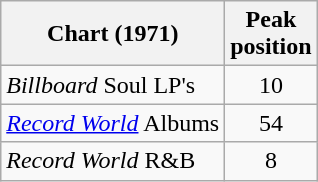<table class="wikitable">
<tr>
<th>Chart (1971)</th>
<th>Peak<br>position</th>
</tr>
<tr>
<td><em>Billboard</em> Soul LP's</td>
<td align="center">10</td>
</tr>
<tr>
<td><em><a href='#'>Record World</a></em> Albums</td>
<td align="center">54</td>
</tr>
<tr>
<td><em>Record World</em> R&B</td>
<td align="center">8</td>
</tr>
</table>
